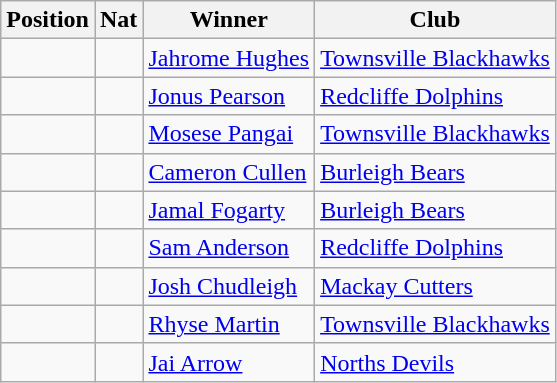<table class="wikitable">
<tr>
<th>Position</th>
<th>Nat</th>
<th>Winner</th>
<th>Club</th>
</tr>
<tr>
<td></td>
<td></td>
<td><a href='#'>Jahrome Hughes</a></td>
<td> <a href='#'>Townsville Blackhawks</a></td>
</tr>
<tr>
<td></td>
<td></td>
<td><a href='#'>Jonus Pearson</a></td>
<td> <a href='#'>Redcliffe Dolphins</a></td>
</tr>
<tr>
<td></td>
<td></td>
<td><a href='#'>Mosese Pangai</a></td>
<td> <a href='#'>Townsville Blackhawks</a></td>
</tr>
<tr>
<td></td>
<td></td>
<td><a href='#'>Cameron Cullen</a></td>
<td> <a href='#'>Burleigh Bears</a></td>
</tr>
<tr>
<td></td>
<td></td>
<td><a href='#'>Jamal Fogarty</a></td>
<td> <a href='#'>Burleigh Bears</a></td>
</tr>
<tr>
<td></td>
<td></td>
<td><a href='#'>Sam Anderson</a></td>
<td> <a href='#'>Redcliffe Dolphins</a></td>
</tr>
<tr>
<td></td>
<td></td>
<td><a href='#'>Josh Chudleigh</a></td>
<td> <a href='#'>Mackay Cutters</a></td>
</tr>
<tr>
<td></td>
<td></td>
<td><a href='#'>Rhyse Martin</a></td>
<td> <a href='#'>Townsville Blackhawks</a></td>
</tr>
<tr>
<td></td>
<td></td>
<td><a href='#'>Jai Arrow</a></td>
<td> <a href='#'>Norths Devils</a></td>
</tr>
</table>
